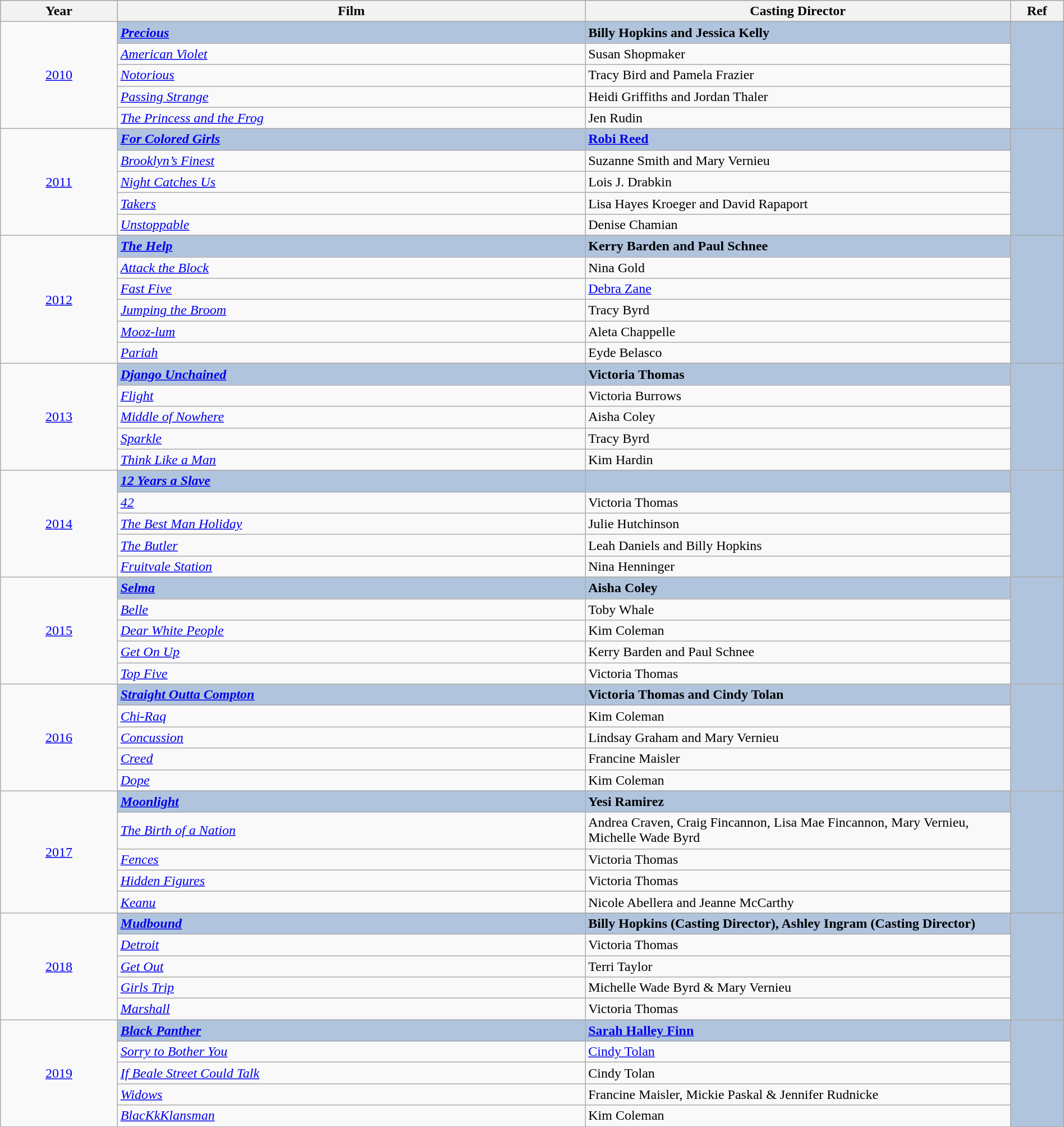<table class="wikitable" style="width:100%;">
<tr style="background:#bebebe;">
<th style="width:11%;">Year</th>
<th style="width:44%;">Film</th>
<th style="width:40%;">Casting Director</th>
<th style="width:5%;">Ref</th>
</tr>
<tr>
<td rowspan="6" align="center"><a href='#'>2010</a></td>
</tr>
<tr style="background:#B0C4DE">
<td><strong><em><a href='#'>Precious</a></em></strong></td>
<td><strong>Billy Hopkins and Jessica Kelly</strong></td>
<td rowspan="6" align="center"></td>
</tr>
<tr>
<td><em><a href='#'>American Violet</a></em></td>
<td>Susan Shopmaker</td>
</tr>
<tr>
<td><em><a href='#'>Notorious</a></em></td>
<td>Tracy Bird and Pamela Frazier</td>
</tr>
<tr>
<td><em><a href='#'>Passing Strange</a></em></td>
<td>Heidi Griffiths and Jordan Thaler</td>
</tr>
<tr>
<td><em><a href='#'>The Princess and the Frog</a></em></td>
<td>Jen Rudin</td>
</tr>
<tr>
<td rowspan="6" align="center"><a href='#'>2011</a></td>
</tr>
<tr style="background:#B0C4DE">
<td><strong><em><a href='#'>For Colored Girls</a></em></strong></td>
<td><strong><a href='#'>Robi Reed</a></strong></td>
<td rowspan="6" align="center"></td>
</tr>
<tr>
<td><em><a href='#'>Brooklyn’s Finest</a></em></td>
<td>Suzanne Smith and Mary Vernieu</td>
</tr>
<tr>
<td><em><a href='#'>Night Catches Us</a></em></td>
<td>Lois J. Drabkin</td>
</tr>
<tr>
<td><em><a href='#'>Takers</a></em></td>
<td>Lisa Hayes Kroeger and David Rapaport</td>
</tr>
<tr>
<td><em><a href='#'>Unstoppable</a></em></td>
<td>Denise Chamian</td>
</tr>
<tr>
<td rowspan="7" align="center"><a href='#'>2012</a></td>
</tr>
<tr style="background:#B0C4DE">
<td><strong><em><a href='#'>The Help</a></em></strong></td>
<td><strong>Kerry Barden and Paul Schnee</strong></td>
<td rowspan="7" align="center"></td>
</tr>
<tr>
<td><em><a href='#'>Attack the Block</a></em></td>
<td>Nina Gold</td>
</tr>
<tr>
<td><em><a href='#'>Fast Five</a></em></td>
<td><a href='#'>Debra Zane</a></td>
</tr>
<tr>
<td><em><a href='#'>Jumping the Broom</a></em></td>
<td>Tracy Byrd</td>
</tr>
<tr>
<td><em><a href='#'>Mooz-lum</a></em></td>
<td>Aleta Chappelle</td>
</tr>
<tr>
<td><em><a href='#'>Pariah</a></em></td>
<td>Eyde Belasco</td>
</tr>
<tr>
<td rowspan="6" align="center"><a href='#'>2013</a></td>
</tr>
<tr style="background:#B0C4DE">
<td><strong><em><a href='#'>Django Unchained</a></em></strong></td>
<td><strong>Victoria Thomas</strong></td>
<td rowspan="6" align="center"></td>
</tr>
<tr>
<td><em><a href='#'>Flight</a></em></td>
<td>Victoria Burrows</td>
</tr>
<tr>
<td><em><a href='#'>Middle of Nowhere</a></em></td>
<td>Aisha Coley</td>
</tr>
<tr>
<td><em><a href='#'>Sparkle</a></em></td>
<td>Tracy Byrd</td>
</tr>
<tr>
<td><em><a href='#'>Think Like a Man</a></em></td>
<td>Kim Hardin</td>
</tr>
<tr>
<td rowspan="6" align="center"><a href='#'>2014</a></td>
</tr>
<tr style="background:#B0C4DE">
<td><strong><em><a href='#'>12 Years a Slave</a></em></strong></td>
<td><strong></strong></td>
<td rowspan="6" align="center"></td>
</tr>
<tr>
<td><em><a href='#'>42</a></em></td>
<td>Victoria Thomas</td>
</tr>
<tr>
<td><em><a href='#'>The Best Man Holiday</a></em></td>
<td>Julie Hutchinson</td>
</tr>
<tr>
<td><em><a href='#'>The Butler</a></em></td>
<td>Leah Daniels and Billy Hopkins</td>
</tr>
<tr>
<td><em><a href='#'>Fruitvale Station</a></em></td>
<td>Nina Henninger</td>
</tr>
<tr>
<td rowspan="6" align="center"><a href='#'>2015</a></td>
</tr>
<tr style="background:#B0C4DE">
<td><strong><em><a href='#'>Selma</a></em></strong></td>
<td><strong>Aisha Coley</strong></td>
<td rowspan="6" align="center"></td>
</tr>
<tr>
<td><em><a href='#'>Belle</a></em></td>
<td>Toby Whale</td>
</tr>
<tr>
<td><em><a href='#'>Dear White People</a></em></td>
<td>Kim Coleman</td>
</tr>
<tr>
<td><em> <a href='#'>Get On Up</a></em></td>
<td>Kerry Barden and Paul Schnee</td>
</tr>
<tr>
<td><em><a href='#'>Top Five</a></em></td>
<td>Victoria Thomas</td>
</tr>
<tr>
<td rowspan="6" align="center"><a href='#'>2016</a></td>
</tr>
<tr style="background:#B0C4DE">
<td><strong><em><a href='#'>Straight Outta Compton</a></em></strong></td>
<td><strong>Victoria Thomas and Cindy Tolan</strong></td>
<td rowspan="6" align="center"></td>
</tr>
<tr>
<td><em><a href='#'>Chi-Raq</a></em></td>
<td>Kim Coleman</td>
</tr>
<tr>
<td><em><a href='#'>Concussion</a></em></td>
<td>Lindsay Graham and Mary Vernieu</td>
</tr>
<tr>
<td><em><a href='#'>Creed</a></em></td>
<td>Francine Maisler</td>
</tr>
<tr>
<td><em><a href='#'>Dope</a></em></td>
<td>Kim Coleman</td>
</tr>
<tr>
<td rowspan="6" align="center"><a href='#'>2017</a></td>
</tr>
<tr style="background:#B0C4DE">
<td><strong><em><a href='#'>Moonlight</a></em></strong></td>
<td><strong>Yesi Ramirez</strong></td>
<td rowspan="6" align="center"></td>
</tr>
<tr>
<td><em><a href='#'>The Birth of a Nation</a></em></td>
<td>Andrea Craven, Craig Fincannon, Lisa Mae Fincannon, Mary Vernieu, Michelle Wade Byrd</td>
</tr>
<tr>
<td><em><a href='#'>Fences</a></em></td>
<td>Victoria Thomas</td>
</tr>
<tr>
<td><em><a href='#'>Hidden Figures</a></em></td>
<td>Victoria Thomas</td>
</tr>
<tr>
<td><em><a href='#'>Keanu</a></em></td>
<td>Nicole Abellera and Jeanne McCarthy</td>
</tr>
<tr>
<td rowspan="6" align="center"><a href='#'>2018</a></td>
</tr>
<tr style="background:#B0C4DE">
<td><strong><em><a href='#'>Mudbound</a></em></strong></td>
<td><strong>Billy Hopkins (Casting Director), Ashley Ingram (Casting Director)</strong></td>
<td rowspan="6" align="center"></td>
</tr>
<tr>
<td><em><a href='#'>Detroit</a></em></td>
<td>Victoria Thomas</td>
</tr>
<tr>
<td><em><a href='#'>Get Out</a></em></td>
<td>Terri Taylor</td>
</tr>
<tr>
<td><em><a href='#'>Girls Trip</a></em></td>
<td>Michelle Wade Byrd & Mary Vernieu</td>
</tr>
<tr>
<td><em><a href='#'>Marshall</a></em></td>
<td>Victoria Thomas</td>
</tr>
<tr>
<td rowspan="6" align="center"><a href='#'>2019</a></td>
</tr>
<tr style="background:#B0C4DE">
<td><strong><em><a href='#'>Black Panther</a></em></strong></td>
<td><strong><a href='#'>Sarah Halley Finn</a></strong></td>
<td rowspan="6" align="center"></td>
</tr>
<tr>
<td><em><a href='#'>Sorry to Bother You</a></em></td>
<td><a href='#'>Cindy Tolan</a></td>
</tr>
<tr>
<td><em><a href='#'>If Beale Street Could Talk</a></em></td>
<td>Cindy Tolan</td>
</tr>
<tr>
<td><em><a href='#'>Widows</a></em></td>
<td>Francine Maisler, Mickie Paskal & Jennifer Rudnicke</td>
</tr>
<tr>
<td><em><a href='#'>BlacKkKlansman</a></em></td>
<td>Kim Coleman</td>
</tr>
</table>
